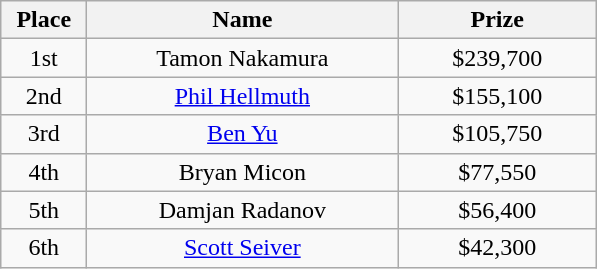<table class="wikitable">
<tr>
<th width="50">Place</th>
<th width="200">Name</th>
<th width="125">Prize</th>
</tr>
<tr>
<td align="center">1st</td>
<td align="center"> Tamon Nakamura</td>
<td align="center">$239,700</td>
</tr>
<tr>
<td align="center">2nd</td>
<td align="center"> <a href='#'>Phil Hellmuth</a></td>
<td align="center">$155,100</td>
</tr>
<tr>
<td align="center">3rd</td>
<td align="center"> <a href='#'>Ben Yu</a></td>
<td align="center">$105,750</td>
</tr>
<tr>
<td align="center">4th</td>
<td align="center"> Bryan Micon</td>
<td align="center">$77,550</td>
</tr>
<tr>
<td align="center">5th</td>
<td align="center"> Damjan Radanov</td>
<td align="center">$56,400</td>
</tr>
<tr>
<td align="center">6th</td>
<td align="center"> <a href='#'>Scott Seiver</a></td>
<td align="center">$42,300</td>
</tr>
</table>
